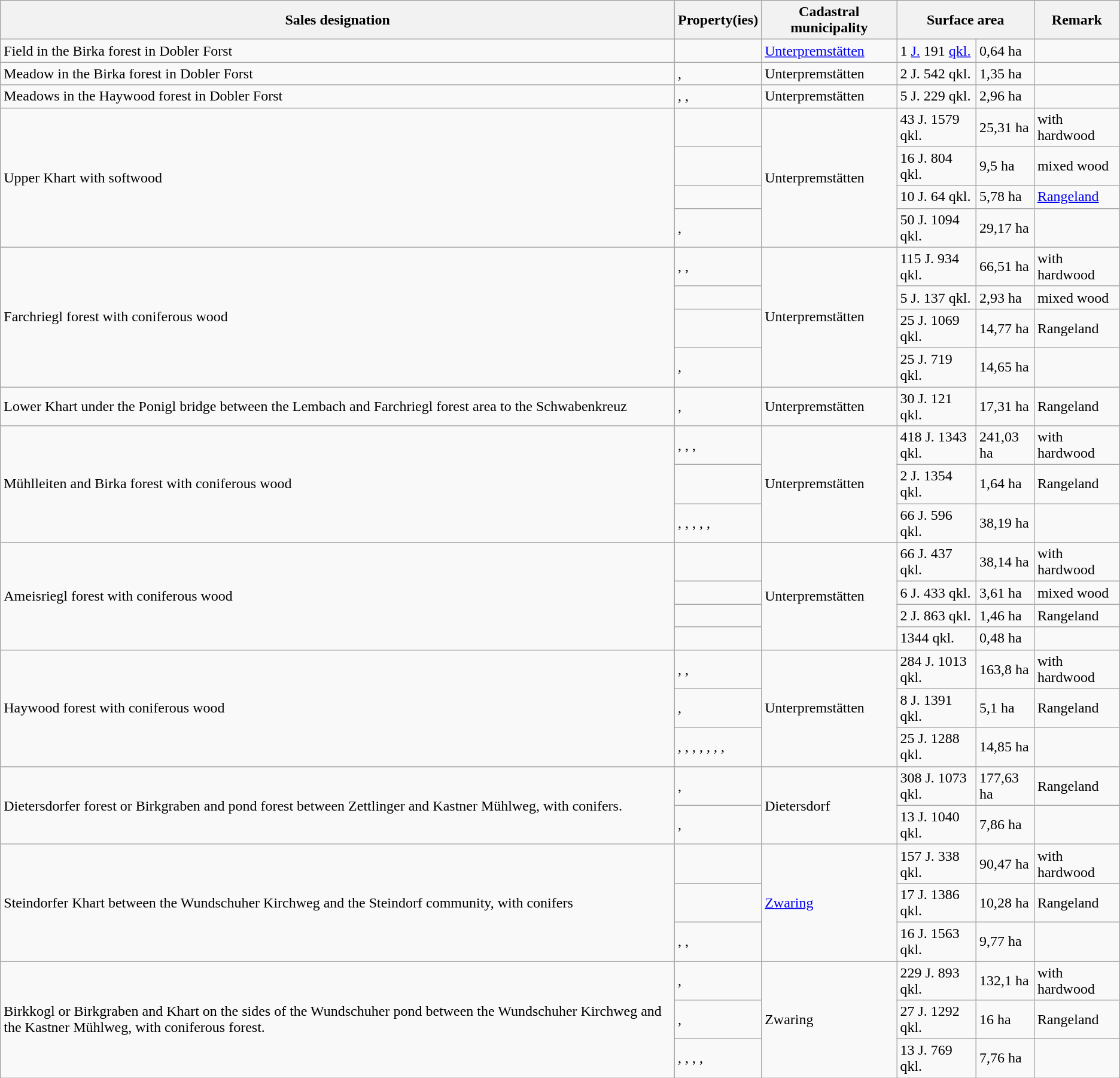<table class="wikitable sortable">
<tr>
<th>Sales designation</th>
<th data-sort-type="number">Property(ies)</th>
<th>Cadastral municipality</th>
<th colspan="2" data-sort-type="number">Surface area</th>
<th class="unsortable">Remark</th>
</tr>
<tr>
<td>Field in the Birka forest in Dobler Forst</td>
<td data-sort-value="459"></td>
<td><a href='#'>Unterpremstätten</a></td>
<td>1 <a href='#'>J.</a> 191 <a href='#'>qkl.</a></td>
<td>0,64 ha</td>
<td></td>
</tr>
<tr>
<td>Meadow in the Birka forest in Dobler Forst</td>
<td data-sort-value="458">, </td>
<td>Unterpremstätten</td>
<td data-sort-value="2,1">2 J. 542 qkl.</td>
<td>1,35 ha</td>
<td></td>
</tr>
<tr>
<td>Meadows in the Haywood forest in Dobler Forst</td>
<td data-sort-value="466">, , </td>
<td>Unterpremstätten</td>
<td data-sort-value="5,2">5 J. 229 qkl.</td>
<td>2,96 ha</td>
<td></td>
</tr>
<tr>
<td rowspan="4">Upper Khart with softwood</td>
<td data-sort-value="432,3"></td>
<td rowspan="4">Unterpremstätten</td>
<td>43 J. 1579 qkl.</td>
<td>25,31 ha</td>
<td>with hardwood</td>
</tr>
<tr>
<td data-sort-value="432,2"></td>
<td data-sort-value="16,1">16 J. 804 qkl.</td>
<td>9,5 ha</td>
<td>mixed wood</td>
</tr>
<tr>
<td data-sort-value="432,1"></td>
<td>10 J. 64 qkl.</td>
<td>5,78 ha</td>
<td><a href='#'>Rangeland</a></td>
</tr>
<tr>
<td data-sort-value="431">, </td>
<td>50 J. 1094 qkl.</td>
<td>29,17 ha</td>
<td></td>
</tr>
<tr>
<td rowspan="4">Farchriegl forest with coniferous wood</td>
<td data-sort-value="434,1">, , </td>
<td rowspan="4">Unterpremstätten</td>
<td>115 J. 934 qkl.</td>
<td>66,51 ha</td>
<td>with hardwood</td>
</tr>
<tr>
<td data-sort-value="438"></td>
<td data-sort-value="5,1">5 J. 137 qkl.</td>
<td>2,93 ha</td>
<td>mixed wood</td>
</tr>
<tr>
<td data-sort-value="434,2"></td>
<td data-sort-value="25,2">25 J. 1069 qkl.</td>
<td>14,77 ha</td>
<td>Rangeland</td>
</tr>
<tr>
<td data-sort-value="435">, </td>
<td data-sort-value="25,1">25 J. 719 qkl.</td>
<td>14,65 ha</td>
<td></td>
</tr>
<tr>
<td>Lower Khart under the Ponigl bridge between the Lembach and Farchriegl forest area to the Schwabenkreuz</td>
<td data-sort-value="439">, </td>
<td>Unterpremstätten</td>
<td>30 J. 121 qkl.</td>
<td>17,31 ha</td>
<td>Rangeland</td>
</tr>
<tr>
<td rowspan="3">Mühlleiten and Birka forest with coniferous wood</td>
<td data-sort-value="442">, , , </td>
<td rowspan="3">Unterpremstätten</td>
<td>418 J. 1343 qkl.</td>
<td>241,03 ha</td>
<td>with hardwood</td>
</tr>
<tr>
<td data-sort-value="457"></td>
<td data-sort-value="2,3">2 J. 1354 qkl.</td>
<td>1,64 ha</td>
<td>Rangeland</td>
</tr>
<tr>
<td data-sort-value="443">, , , , , </td>
<td data-sort-value="66,2">66 J. 596 qkl.</td>
<td>38,19 ha</td>
<td></td>
</tr>
<tr>
<td rowspan="4">Ameisriegl forest with coniferous wood</td>
<td data-sort-value="485,1"></td>
<td rowspan="4">Unterpremstätten</td>
<td data-sort-value="66,1">66 J. 437 qkl.</td>
<td>38,14 ha</td>
<td>with hardwood</td>
</tr>
<tr>
<td data-sort-value="485,2"></td>
<td>6 J. 433 qkl.</td>
<td>3,61 ha</td>
<td>mixed wood</td>
</tr>
<tr>
<td data-sort-value="485,3"></td>
<td data-sort-value="2,2">2 J. 863 qkl.</td>
<td>1,46 ha</td>
<td>Rangeland</td>
</tr>
<tr>
<td data-sort-value="485,4"></td>
<td data-sort-value="1">1344 qkl.</td>
<td>0,48 ha</td>
<td></td>
</tr>
<tr>
<td rowspan="3">Haywood forest with coniferous wood</td>
<td data-sort-value="486,1">, , </td>
<td rowspan="3">Unterpremstätten</td>
<td>284 J. 1013 qkl.</td>
<td>163,8 ha</td>
<td>with hardwood</td>
</tr>
<tr>
<td data-sort-value="486,2">, </td>
<td>8 J. 1391 qkl.</td>
<td>5,1 ha</td>
<td>Rangeland</td>
</tr>
<tr>
<td data-sort-value="465">, , , , , , , </td>
<td data-sort-value="25,3">25 J. 1288 qkl.</td>
<td>14,85 ha</td>
<td></td>
</tr>
<tr>
<td rowspan="2">Dietersdorfer forest or Birkgraben and pond forest between Zettlinger and Kastner Mühlweg, with conifers.</td>
<td data-sort-value="746">, </td>
<td rowspan="2">Dietersdorf</td>
<td>308 J. 1073 qkl.</td>
<td>177,63 ha</td>
<td>Rangeland</td>
</tr>
<tr>
<td data-sort-value="748">, </td>
<td data-sort-value="13,2">13 J. 1040 qkl.</td>
<td>7,86 ha</td>
<td></td>
</tr>
<tr>
<td rowspan="3">Steindorfer Khart between the Wundschuher Kirchweg and the Steindorf community, with conifers</td>
<td data-sort-value="1333,2"></td>
<td rowspan="3"><a href='#'>Zwaring</a></td>
<td>157 J. 338 qkl.</td>
<td>90,47 ha</td>
<td>with hardwood</td>
</tr>
<tr>
<td data-sort-value="1333,1"></td>
<td>17 J. 1386 qkl.</td>
<td>10,28 ha</td>
<td>Rangeland</td>
</tr>
<tr>
<td data-sort-value="1334">, , </td>
<td data-sort-value="16,2">16 J. 1563 qkl.</td>
<td>9,77 ha</td>
<td></td>
</tr>
<tr>
<td rowspan="3">Birkkogl or Birkgraben and Khart on the sides of the Wundschuher pond between the Wundschuher Kirchweg and the Kastner Mühlweg, with coniferous forest.</td>
<td data-sort-value="1340">, </td>
<td rowspan="3">Zwaring</td>
<td>229 J. 893 qkl.</td>
<td>132,1 ha</td>
<td>with hardwood</td>
</tr>
<tr>
<td data-sort-value="1342">, </td>
<td>27 J. 1292 qkl.</td>
<td>16 ha</td>
<td>Rangeland</td>
</tr>
<tr>
<td data-sort-value="1341">, , , , </td>
<td data-sort-value="13,1">13 J. 769 qkl.</td>
<td>7,76 ha</td>
<td></td>
</tr>
</table>
